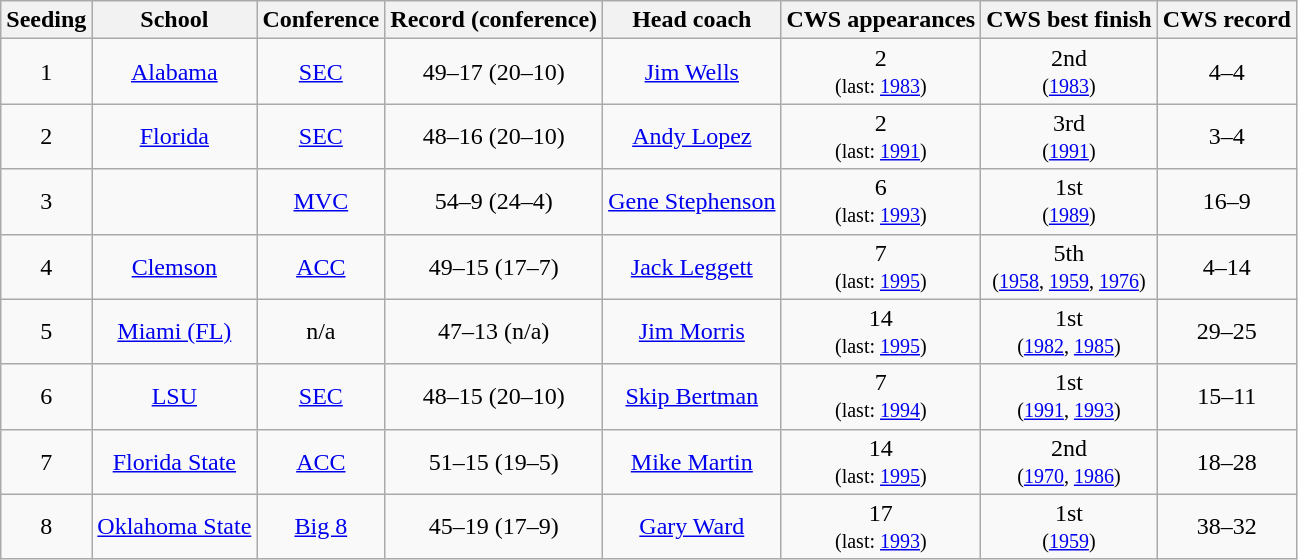<table class="wikitable">
<tr>
<th>Seeding</th>
<th>School</th>
<th>Conference</th>
<th>Record (conference)</th>
<th>Head coach</th>
<th>CWS appearances</th>
<th>CWS best finish</th>
<th>CWS record</th>
</tr>
<tr align=center>
<td>1</td>
<td><a href='#'>Alabama</a></td>
<td><a href='#'>SEC</a></td>
<td>49–17 (20–10)</td>
<td><a href='#'>Jim Wells</a></td>
<td>2<br><small>(last: <a href='#'>1983</a>)</small></td>
<td>2nd<br><small>(<a href='#'>1983</a>)</small></td>
<td>4–4</td>
</tr>
<tr align=center>
<td>2</td>
<td><a href='#'>Florida</a></td>
<td><a href='#'>SEC</a></td>
<td>48–16 (20–10)</td>
<td><a href='#'>Andy Lopez</a></td>
<td>2<br><small>(last: <a href='#'>1991</a>)</small></td>
<td>3rd<br><small>(<a href='#'>1991</a>)</small></td>
<td>3–4</td>
</tr>
<tr align=center>
<td>3</td>
<td></td>
<td><a href='#'>MVC</a></td>
<td>54–9 (24–4)</td>
<td><a href='#'>Gene Stephenson</a></td>
<td>6<br><small>(last: <a href='#'>1993</a>)</small></td>
<td>1st<br><small>(<a href='#'>1989</a>)</small></td>
<td>16–9</td>
</tr>
<tr align=center>
<td>4</td>
<td><a href='#'>Clemson</a></td>
<td><a href='#'>ACC</a></td>
<td>49–15 (17–7)</td>
<td><a href='#'>Jack Leggett</a></td>
<td>7<br><small>(last: <a href='#'>1995</a>)</small></td>
<td>5th<br><small>(<a href='#'>1958</a>, <a href='#'>1959</a>, <a href='#'>1976</a>)</small></td>
<td>4–14</td>
</tr>
<tr align=center>
<td>5</td>
<td><a href='#'>Miami (FL)</a></td>
<td>n/a</td>
<td>47–13 (n/a)</td>
<td><a href='#'>Jim Morris</a></td>
<td>14<br><small>(last: <a href='#'>1995</a>)</small></td>
<td>1st<br><small>(<a href='#'>1982</a>, <a href='#'>1985</a>)</small></td>
<td>29–25</td>
</tr>
<tr align=center>
<td>6</td>
<td><a href='#'>LSU</a></td>
<td><a href='#'>SEC</a></td>
<td>48–15 (20–10)</td>
<td><a href='#'>Skip Bertman</a></td>
<td>7<br><small>(last: <a href='#'>1994</a>)</small></td>
<td>1st<br><small>(<a href='#'>1991</a>, <a href='#'>1993</a>)</small></td>
<td>15–11</td>
</tr>
<tr align=center>
<td>7</td>
<td><a href='#'>Florida State</a></td>
<td><a href='#'>ACC</a></td>
<td>51–15 (19–5)</td>
<td><a href='#'>Mike Martin</a></td>
<td>14<br><small>(last: <a href='#'>1995</a>)</small></td>
<td>2nd<br><small>(<a href='#'>1970</a>, <a href='#'>1986</a>)</small></td>
<td>18–28</td>
</tr>
<tr align=center>
<td>8</td>
<td><a href='#'>Oklahoma State</a></td>
<td><a href='#'>Big 8</a></td>
<td>45–19 (17–9)</td>
<td><a href='#'>Gary Ward</a></td>
<td>17<br><small>(last: <a href='#'>1993</a>)</small></td>
<td>1st<br><small>(<a href='#'>1959</a>)</small></td>
<td>38–32</td>
</tr>
</table>
